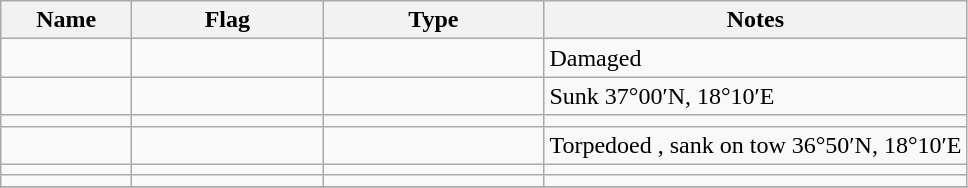<table class="wikitable sortable">
<tr>
<th scope="col" width="80px">Name</th>
<th scope="col" width="120px">Flag</th>
<th scope="col" width="140px">Type</th>
<th>Notes</th>
</tr>
<tr>
<td align="left"></td>
<td align="left"></td>
<td align="left"></td>
<td align="left">Damaged</td>
</tr>
<tr>
<td align="left"></td>
<td align="left"></td>
<td align="left"></td>
<td align="left">Sunk 37°00′N, 18°10′E</td>
</tr>
<tr>
<td align="left"></td>
<td align="left"></td>
<td align="left"></td>
<td align="left"></td>
</tr>
<tr>
<td align="left"></td>
<td align="left"></td>
<td align="left"></td>
<td align="left">Torpedoed , sank on tow 36°50′N, 18°10′E</td>
</tr>
<tr>
<td align="left"></td>
<td align="left"></td>
<td align="left"></td>
<td align="left"></td>
</tr>
<tr>
<td align="left"></td>
<td align="left"></td>
<td align="left"></td>
<td align="left"></td>
</tr>
<tr>
</tr>
</table>
